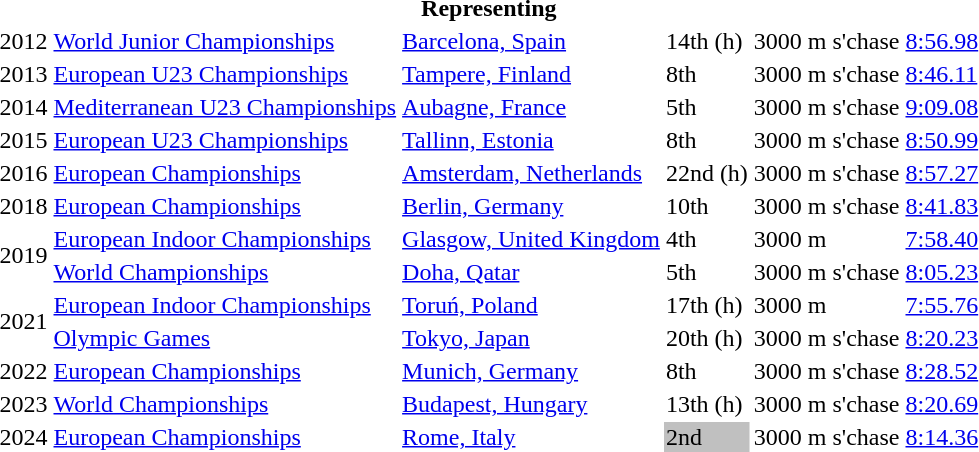<table>
<tr>
<th colspan="6">Representing </th>
</tr>
<tr>
<td>2012</td>
<td><a href='#'>World Junior Championships</a></td>
<td><a href='#'>Barcelona, Spain</a></td>
<td>14th (h)</td>
<td>3000 m s'chase</td>
<td><a href='#'>8:56.98</a></td>
</tr>
<tr>
<td>2013</td>
<td><a href='#'>European U23 Championships</a></td>
<td><a href='#'>Tampere, Finland</a></td>
<td>8th</td>
<td>3000 m s'chase</td>
<td><a href='#'>8:46.11</a></td>
</tr>
<tr>
<td>2014</td>
<td><a href='#'>Mediterranean U23 Championships</a></td>
<td><a href='#'>Aubagne, France</a></td>
<td>5th</td>
<td>3000 m s'chase</td>
<td><a href='#'>9:09.08</a></td>
</tr>
<tr>
<td>2015</td>
<td><a href='#'>European U23 Championships</a></td>
<td><a href='#'>Tallinn, Estonia</a></td>
<td>8th</td>
<td>3000 m s'chase</td>
<td><a href='#'>8:50.99</a></td>
</tr>
<tr>
<td>2016</td>
<td><a href='#'>European Championships</a></td>
<td><a href='#'>Amsterdam, Netherlands</a></td>
<td>22nd (h)</td>
<td>3000 m s'chase</td>
<td><a href='#'>8:57.27</a></td>
</tr>
<tr>
<td>2018</td>
<td><a href='#'>European Championships</a></td>
<td><a href='#'>Berlin, Germany</a></td>
<td>10th</td>
<td>3000 m s'chase</td>
<td><a href='#'>8:41.83</a></td>
</tr>
<tr>
<td rowspan=2>2019</td>
<td><a href='#'>European Indoor Championships</a></td>
<td><a href='#'>Glasgow, United Kingdom</a></td>
<td>4th</td>
<td>3000 m</td>
<td><a href='#'>7:58.40</a></td>
</tr>
<tr>
<td><a href='#'>World Championships</a></td>
<td><a href='#'>Doha, Qatar</a></td>
<td>5th</td>
<td>3000 m s'chase</td>
<td><a href='#'>8:05.23</a></td>
</tr>
<tr>
<td rowspan=2>2021</td>
<td><a href='#'>European Indoor Championships</a></td>
<td><a href='#'>Toruń, Poland</a></td>
<td>17th (h)</td>
<td>3000 m</td>
<td><a href='#'>7:55.76</a></td>
</tr>
<tr>
<td><a href='#'>Olympic Games</a></td>
<td><a href='#'>Tokyo, Japan</a></td>
<td>20th (h)</td>
<td>3000 m s'chase</td>
<td><a href='#'>8:20.23</a></td>
</tr>
<tr>
<td>2022</td>
<td><a href='#'>European Championships</a></td>
<td><a href='#'>Munich, Germany</a></td>
<td>8th</td>
<td>3000 m s'chase</td>
<td><a href='#'>8:28.52</a></td>
</tr>
<tr>
<td>2023</td>
<td><a href='#'>World Championships</a></td>
<td><a href='#'>Budapest, Hungary</a></td>
<td>13th (h)</td>
<td>3000 m s'chase</td>
<td><a href='#'>8:20.69</a></td>
</tr>
<tr>
<td>2024</td>
<td><a href='#'>European Championships</a></td>
<td><a href='#'>Rome, Italy</a></td>
<td bgcolor=silver>2nd</td>
<td>3000 m s'chase</td>
<td><a href='#'>8:14.36</a></td>
</tr>
</table>
